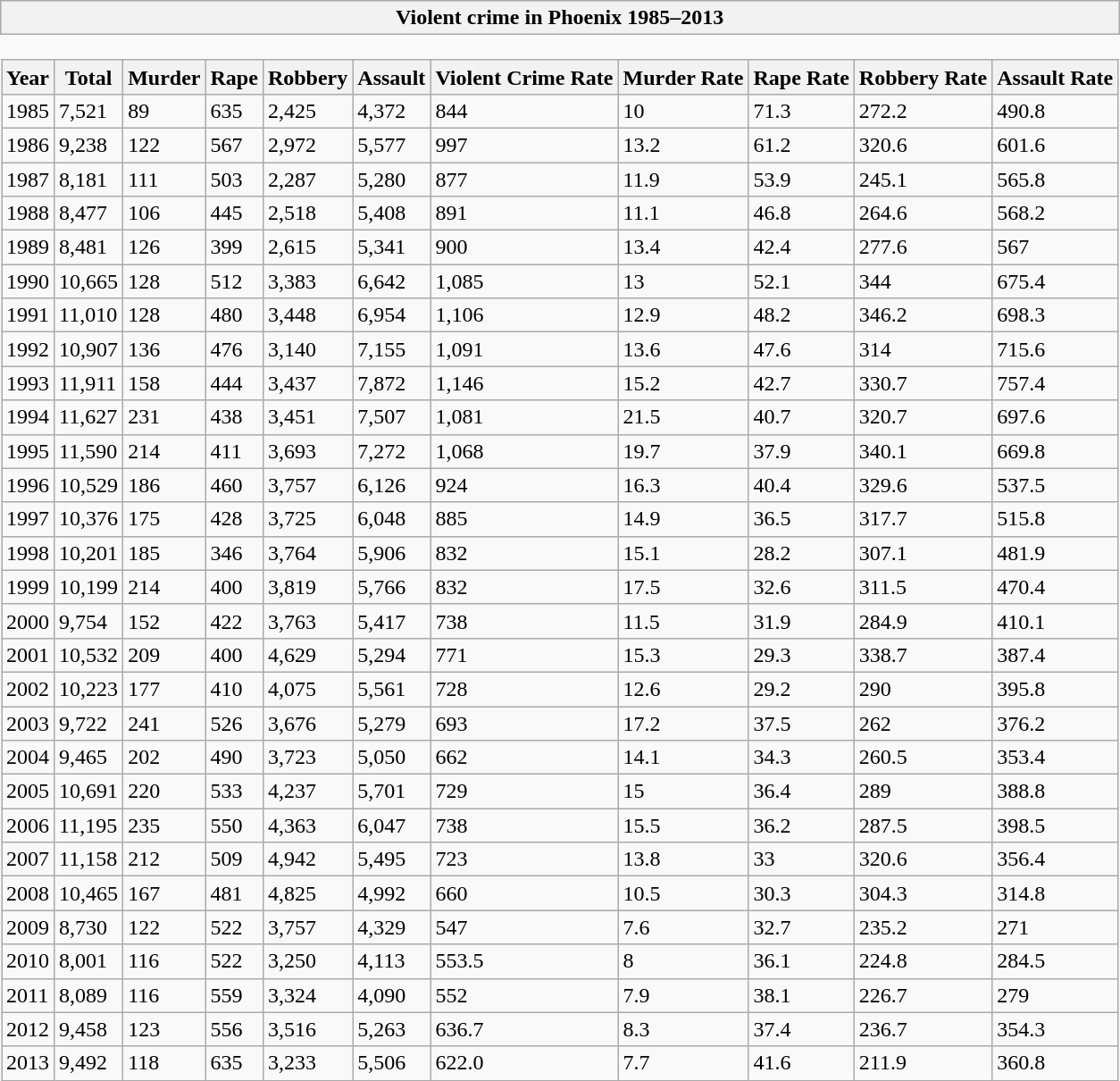<table class="wikitable collapsible collapsed" style="border:none">
<tr>
<th scope="col">Violent crime in Phoenix 1985–2013</th>
</tr>
<tr>
<td style="padding:0;border:none"><br><table class="wikitable sortable" style="margin:0;width:100%">
<tr>
<th scope="col">Year</th>
<th scope="col">Total</th>
<th scope="col">Murder</th>
<th scope="col">Rape</th>
<th scope="col">Robbery</th>
<th scope="col">Assault</th>
<th scope="col">Violent Crime Rate</th>
<th scope="col">Murder Rate</th>
<th scope="col">Rape Rate</th>
<th scope="col">Robbery Rate</th>
<th scope="col">Assault Rate</th>
</tr>
<tr>
<td>1985</td>
<td>7,521</td>
<td>89</td>
<td>635</td>
<td>2,425</td>
<td>4,372</td>
<td>844</td>
<td>10</td>
<td>71.3</td>
<td>272.2</td>
<td>490.8</td>
</tr>
<tr>
<td>1986</td>
<td>9,238</td>
<td>122</td>
<td>567</td>
<td>2,972</td>
<td>5,577</td>
<td>997</td>
<td>13.2</td>
<td>61.2</td>
<td>320.6</td>
<td>601.6</td>
</tr>
<tr>
<td>1987</td>
<td>8,181</td>
<td>111</td>
<td>503</td>
<td>2,287</td>
<td>5,280</td>
<td>877</td>
<td>11.9</td>
<td>53.9</td>
<td>245.1</td>
<td>565.8</td>
</tr>
<tr>
<td>1988</td>
<td>8,477</td>
<td>106</td>
<td>445</td>
<td>2,518</td>
<td>5,408</td>
<td>891</td>
<td>11.1</td>
<td>46.8</td>
<td>264.6</td>
<td>568.2</td>
</tr>
<tr>
<td>1989</td>
<td>8,481</td>
<td>126</td>
<td>399</td>
<td>2,615</td>
<td>5,341</td>
<td>900</td>
<td>13.4</td>
<td>42.4</td>
<td>277.6</td>
<td>567</td>
</tr>
<tr>
<td>1990</td>
<td>10,665</td>
<td>128</td>
<td>512</td>
<td>3,383</td>
<td>6,642</td>
<td>1,085</td>
<td>13</td>
<td>52.1</td>
<td>344</td>
<td>675.4</td>
</tr>
<tr>
<td>1991</td>
<td>11,010</td>
<td>128</td>
<td>480</td>
<td>3,448</td>
<td>6,954</td>
<td>1,106</td>
<td>12.9</td>
<td>48.2</td>
<td>346.2</td>
<td>698.3</td>
</tr>
<tr>
<td>1992</td>
<td>10,907</td>
<td>136</td>
<td>476</td>
<td>3,140</td>
<td>7,155</td>
<td>1,091</td>
<td>13.6</td>
<td>47.6</td>
<td>314</td>
<td>715.6</td>
</tr>
<tr>
<td>1993</td>
<td>11,911</td>
<td>158</td>
<td>444</td>
<td>3,437</td>
<td>7,872</td>
<td>1,146</td>
<td>15.2</td>
<td>42.7</td>
<td>330.7</td>
<td>757.4</td>
</tr>
<tr>
<td>1994</td>
<td>11,627</td>
<td>231</td>
<td>438</td>
<td>3,451</td>
<td>7,507</td>
<td>1,081</td>
<td>21.5</td>
<td>40.7</td>
<td>320.7</td>
<td>697.6</td>
</tr>
<tr>
<td>1995</td>
<td>11,590</td>
<td>214</td>
<td>411</td>
<td>3,693</td>
<td>7,272</td>
<td>1,068</td>
<td>19.7</td>
<td>37.9</td>
<td>340.1</td>
<td>669.8</td>
</tr>
<tr>
<td>1996</td>
<td>10,529</td>
<td>186</td>
<td>460</td>
<td>3,757</td>
<td>6,126</td>
<td>924</td>
<td>16.3</td>
<td>40.4</td>
<td>329.6</td>
<td>537.5</td>
</tr>
<tr>
<td>1997</td>
<td>10,376</td>
<td>175</td>
<td>428</td>
<td>3,725</td>
<td>6,048</td>
<td>885</td>
<td>14.9</td>
<td>36.5</td>
<td>317.7</td>
<td>515.8</td>
</tr>
<tr>
<td>1998</td>
<td>10,201</td>
<td>185</td>
<td>346</td>
<td>3,764</td>
<td>5,906</td>
<td>832</td>
<td>15.1</td>
<td>28.2</td>
<td>307.1</td>
<td>481.9</td>
</tr>
<tr>
<td>1999</td>
<td>10,199</td>
<td>214</td>
<td>400</td>
<td>3,819</td>
<td>5,766</td>
<td>832</td>
<td>17.5</td>
<td>32.6</td>
<td>311.5</td>
<td>470.4</td>
</tr>
<tr>
<td>2000</td>
<td>9,754</td>
<td>152</td>
<td>422</td>
<td>3,763</td>
<td>5,417</td>
<td>738</td>
<td>11.5</td>
<td>31.9</td>
<td>284.9</td>
<td>410.1</td>
</tr>
<tr>
<td>2001</td>
<td>10,532</td>
<td>209</td>
<td>400</td>
<td>4,629</td>
<td>5,294</td>
<td>771</td>
<td>15.3</td>
<td>29.3</td>
<td>338.7</td>
<td>387.4</td>
</tr>
<tr>
<td>2002</td>
<td>10,223</td>
<td>177</td>
<td>410</td>
<td>4,075</td>
<td>5,561</td>
<td>728</td>
<td>12.6</td>
<td>29.2</td>
<td>290</td>
<td>395.8</td>
</tr>
<tr>
<td>2003</td>
<td>9,722</td>
<td>241</td>
<td>526</td>
<td>3,676</td>
<td>5,279</td>
<td>693</td>
<td>17.2</td>
<td>37.5</td>
<td>262</td>
<td>376.2</td>
</tr>
<tr>
<td>2004</td>
<td>9,465</td>
<td>202</td>
<td>490</td>
<td>3,723</td>
<td>5,050</td>
<td>662</td>
<td>14.1</td>
<td>34.3</td>
<td>260.5</td>
<td>353.4</td>
</tr>
<tr>
<td>2005</td>
<td>10,691</td>
<td>220</td>
<td>533</td>
<td>4,237</td>
<td>5,701</td>
<td>729</td>
<td>15</td>
<td>36.4</td>
<td>289</td>
<td>388.8</td>
</tr>
<tr>
<td>2006</td>
<td>11,195</td>
<td>235</td>
<td>550</td>
<td>4,363</td>
<td>6,047</td>
<td>738</td>
<td>15.5</td>
<td>36.2</td>
<td>287.5</td>
<td>398.5</td>
</tr>
<tr>
<td>2007</td>
<td>11,158</td>
<td>212</td>
<td>509</td>
<td>4,942</td>
<td>5,495</td>
<td>723</td>
<td>13.8</td>
<td>33</td>
<td>320.6</td>
<td>356.4</td>
</tr>
<tr>
<td>2008</td>
<td>10,465</td>
<td>167</td>
<td>481</td>
<td>4,825</td>
<td>4,992</td>
<td>660</td>
<td>10.5</td>
<td>30.3</td>
<td>304.3</td>
<td>314.8</td>
</tr>
<tr>
<td>2009</td>
<td>8,730</td>
<td>122</td>
<td>522</td>
<td>3,757</td>
<td>4,329</td>
<td>547</td>
<td>7.6</td>
<td>32.7</td>
<td>235.2</td>
<td>271</td>
</tr>
<tr>
<td>2010</td>
<td>8,001</td>
<td>116</td>
<td>522</td>
<td>3,250</td>
<td>4,113</td>
<td>553.5</td>
<td>8</td>
<td>36.1</td>
<td>224.8</td>
<td>284.5</td>
</tr>
<tr>
<td>2011</td>
<td>8,089</td>
<td>116</td>
<td>559</td>
<td>3,324</td>
<td>4,090</td>
<td>552</td>
<td>7.9</td>
<td>38.1</td>
<td>226.7</td>
<td>279</td>
</tr>
<tr>
<td>2012</td>
<td>9,458</td>
<td>123</td>
<td>556</td>
<td>3,516</td>
<td>5,263</td>
<td>636.7</td>
<td>8.3</td>
<td>37.4</td>
<td>236.7</td>
<td>354.3</td>
</tr>
<tr>
<td>2013</td>
<td>9,492</td>
<td>118</td>
<td>635</td>
<td>3,233</td>
<td>5,506</td>
<td>622.0</td>
<td>7.7</td>
<td>41.6</td>
<td>211.9</td>
<td>360.8</td>
</tr>
</table>
</td>
</tr>
</table>
